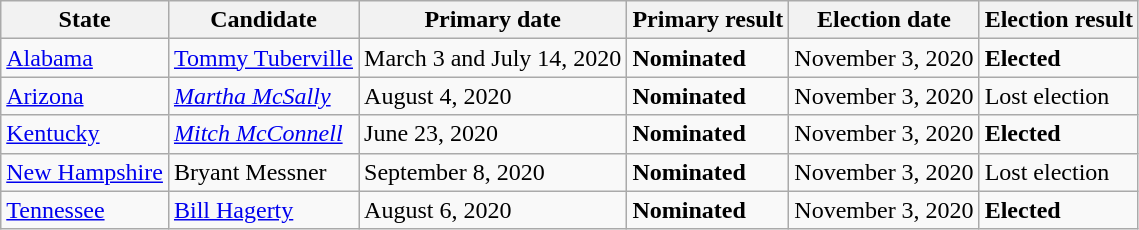<table class="wikitable sortable">
<tr>
<th bgcolor="teal"><span>State</span></th>
<th bgcolor="teal"><span>Candidate</span></th>
<th bgcolor="teal"><span>Primary date</span></th>
<th>Primary result</th>
<th>Election date</th>
<th>Election result</th>
</tr>
<tr>
<td> <a href='#'>Alabama</a></td>
<td><a href='#'>Tommy Tuberville</a></td>
<td>March 3 and July 14, 2020</td>
<td><strong></strong> <strong>Nominated</strong></td>
<td>November 3, 2020</td>
<td><strong></strong> <strong>Elected</strong></td>
</tr>
<tr>
<td> <a href='#'>Arizona</a></td>
<td><em><a href='#'>Martha McSally</a></em></td>
<td>August 4, 2020</td>
<td><strong></strong> <strong>Nominated</strong></td>
<td>November 3, 2020</td>
<td> Lost election</td>
</tr>
<tr>
<td> <a href='#'>Kentucky</a></td>
<td><em><a href='#'>Mitch McConnell</a></em></td>
<td>June 23, 2020</td>
<td><strong></strong> <strong>Nominated</strong></td>
<td>November 3, 2020</td>
<td><strong></strong> <strong>Elected</strong></td>
</tr>
<tr>
<td> <a href='#'>New Hampshire</a></td>
<td>Bryant Messner</td>
<td>September 8, 2020</td>
<td><strong></strong> <strong>Nominated</strong></td>
<td>November 3, 2020</td>
<td> Lost election</td>
</tr>
<tr>
<td> <a href='#'>Tennessee</a></td>
<td><a href='#'>Bill Hagerty</a></td>
<td>August 6, 2020</td>
<td><strong></strong> <strong>Nominated</strong></td>
<td>November 3, 2020</td>
<td><strong></strong> <strong>Elected</strong></td>
</tr>
</table>
